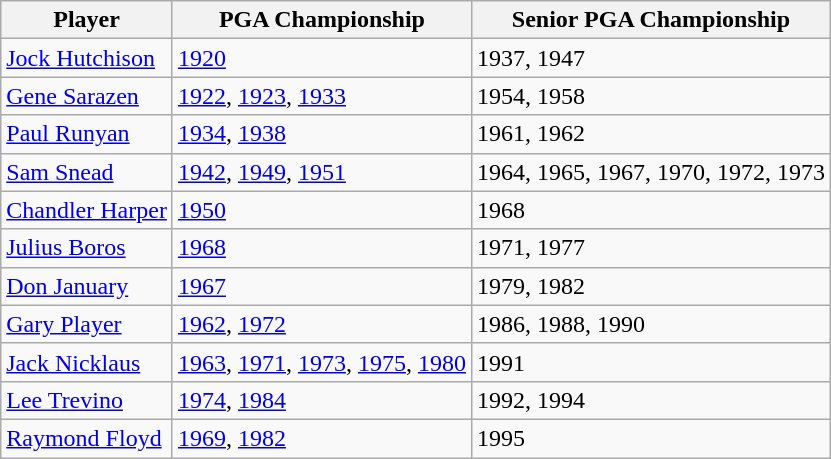<table class="wikitable">
<tr>
<th>Player</th>
<th>PGA Championship</th>
<th>Senior PGA Championship</th>
</tr>
<tr>
<td><a href='#'>Jock Hutchison</a></td>
<td><a href='#'>1920</a></td>
<td>1937, 1947</td>
</tr>
<tr>
<td><a href='#'>Gene Sarazen</a></td>
<td><a href='#'>1922</a>, <a href='#'>1923</a>, <a href='#'>1933</a></td>
<td>1954, 1958</td>
</tr>
<tr>
<td><a href='#'>Paul Runyan</a></td>
<td><a href='#'>1934</a>, <a href='#'>1938</a></td>
<td>1961, 1962</td>
</tr>
<tr>
<td><a href='#'>Sam Snead</a></td>
<td><a href='#'>1942</a>, <a href='#'>1949</a>, <a href='#'>1951</a></td>
<td>1964, 1965, 1967, 1970, 1972, 1973</td>
</tr>
<tr>
<td><a href='#'>Chandler Harper</a></td>
<td><a href='#'>1950</a></td>
<td>1968</td>
</tr>
<tr>
<td><a href='#'>Julius Boros</a></td>
<td><a href='#'>1968</a></td>
<td>1971, 1977</td>
</tr>
<tr>
<td><a href='#'>Don January</a></td>
<td><a href='#'>1967</a></td>
<td>1979, 1982</td>
</tr>
<tr>
<td><a href='#'>Gary Player</a></td>
<td><a href='#'>1962</a>, <a href='#'>1972</a></td>
<td>1986, 1988, 1990</td>
</tr>
<tr>
<td><a href='#'>Jack Nicklaus</a></td>
<td><a href='#'>1963</a>, <a href='#'>1971</a>, <a href='#'>1973</a>, <a href='#'>1975</a>, <a href='#'>1980</a></td>
<td>1991</td>
</tr>
<tr>
<td><a href='#'>Lee Trevino</a></td>
<td><a href='#'>1974</a>, <a href='#'>1984</a></td>
<td>1992, 1994</td>
</tr>
<tr>
<td><a href='#'>Raymond Floyd</a></td>
<td><a href='#'>1969</a>, <a href='#'>1982</a></td>
<td>1995</td>
</tr>
</table>
